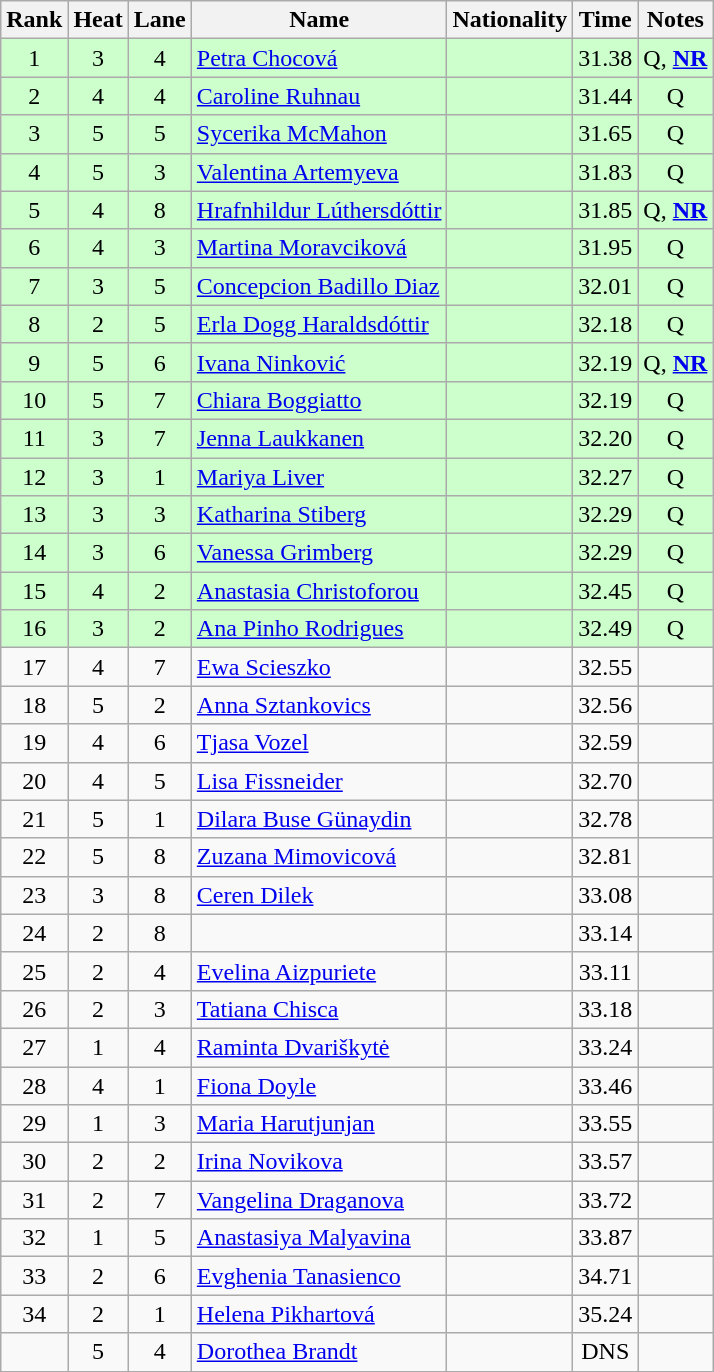<table class="wikitable sortable" style="text-align:center">
<tr>
<th>Rank</th>
<th>Heat</th>
<th>Lane</th>
<th>Name</th>
<th>Nationality</th>
<th>Time</th>
<th>Notes</th>
</tr>
<tr bgcolor=ccffcc>
<td>1</td>
<td>3</td>
<td>4</td>
<td align=left><a href='#'>Petra Chocová</a></td>
<td align=left></td>
<td>31.38</td>
<td>Q, <strong><a href='#'>NR</a></strong></td>
</tr>
<tr bgcolor=ccffcc>
<td>2</td>
<td>4</td>
<td>4</td>
<td align=left><a href='#'>Caroline Ruhnau</a></td>
<td align=left></td>
<td>31.44</td>
<td>Q</td>
</tr>
<tr bgcolor=ccffcc>
<td>3</td>
<td>5</td>
<td>5</td>
<td align=left><a href='#'>Sycerika McMahon</a></td>
<td align=left></td>
<td>31.65</td>
<td>Q</td>
</tr>
<tr bgcolor=ccffcc>
<td>4</td>
<td>5</td>
<td>3</td>
<td align=left><a href='#'>Valentina Artemyeva</a></td>
<td align=left></td>
<td>31.83</td>
<td>Q</td>
</tr>
<tr bgcolor=ccffcc>
<td>5</td>
<td>4</td>
<td>8</td>
<td align=left><a href='#'>Hrafnhildur Lúthersdóttir</a></td>
<td align=left></td>
<td>31.85</td>
<td>Q, <strong><a href='#'>NR</a></strong></td>
</tr>
<tr bgcolor=ccffcc>
<td>6</td>
<td>4</td>
<td>3</td>
<td align=left><a href='#'>Martina Moravciková</a></td>
<td align=left></td>
<td>31.95</td>
<td>Q</td>
</tr>
<tr bgcolor=ccffcc>
<td>7</td>
<td>3</td>
<td>5</td>
<td align=left><a href='#'>Concepcion Badillo Diaz</a></td>
<td align=left></td>
<td>32.01</td>
<td>Q</td>
</tr>
<tr bgcolor=ccffcc>
<td>8</td>
<td>2</td>
<td>5</td>
<td align=left><a href='#'>Erla Dogg Haraldsdóttir</a></td>
<td align=left></td>
<td>32.18</td>
<td>Q</td>
</tr>
<tr bgcolor=ccffcc>
<td>9</td>
<td>5</td>
<td>6</td>
<td align=left><a href='#'>Ivana Ninković</a></td>
<td align=left></td>
<td>32.19</td>
<td>Q, <strong><a href='#'>NR</a></strong></td>
</tr>
<tr bgcolor=ccffcc>
<td>10</td>
<td>5</td>
<td>7</td>
<td align=left><a href='#'>Chiara Boggiatto</a></td>
<td align=left></td>
<td>32.19</td>
<td>Q</td>
</tr>
<tr bgcolor=ccffcc>
<td>11</td>
<td>3</td>
<td>7</td>
<td align=left><a href='#'>Jenna Laukkanen</a></td>
<td align=left></td>
<td>32.20</td>
<td>Q</td>
</tr>
<tr bgcolor=ccffcc>
<td>12</td>
<td>3</td>
<td>1</td>
<td align=left><a href='#'>Mariya Liver</a></td>
<td align=left></td>
<td>32.27</td>
<td>Q</td>
</tr>
<tr bgcolor=ccffcc>
<td>13</td>
<td>3</td>
<td>3</td>
<td align=left><a href='#'>Katharina Stiberg</a></td>
<td align=left></td>
<td>32.29</td>
<td>Q</td>
</tr>
<tr bgcolor=ccffcc>
<td>14</td>
<td>3</td>
<td>6</td>
<td align=left><a href='#'>Vanessa Grimberg</a></td>
<td align=left></td>
<td>32.29</td>
<td>Q</td>
</tr>
<tr bgcolor=ccffcc>
<td>15</td>
<td>4</td>
<td>2</td>
<td align=left><a href='#'>Anastasia Christoforou</a></td>
<td align=left></td>
<td>32.45</td>
<td>Q</td>
</tr>
<tr bgcolor=ccffcc>
<td>16</td>
<td>3</td>
<td>2</td>
<td align=left><a href='#'>Ana Pinho Rodrigues</a></td>
<td align=left></td>
<td>32.49</td>
<td>Q</td>
</tr>
<tr>
<td>17</td>
<td>4</td>
<td>7</td>
<td align=left><a href='#'>Ewa Scieszko</a></td>
<td align=left></td>
<td>32.55</td>
<td></td>
</tr>
<tr>
<td>18</td>
<td>5</td>
<td>2</td>
<td align=left><a href='#'>Anna Sztankovics</a></td>
<td align=left></td>
<td>32.56</td>
<td></td>
</tr>
<tr>
<td>19</td>
<td>4</td>
<td>6</td>
<td align=left><a href='#'>Tjasa Vozel</a></td>
<td align=left></td>
<td>32.59</td>
<td></td>
</tr>
<tr>
<td>20</td>
<td>4</td>
<td>5</td>
<td align=left><a href='#'>Lisa Fissneider</a></td>
<td align=left></td>
<td>32.70</td>
<td></td>
</tr>
<tr>
<td>21</td>
<td>5</td>
<td>1</td>
<td align=left><a href='#'>Dilara Buse Günaydin</a></td>
<td align=left></td>
<td>32.78</td>
<td></td>
</tr>
<tr>
<td>22</td>
<td>5</td>
<td>8</td>
<td align=left><a href='#'>Zuzana Mimovicová</a></td>
<td align=left></td>
<td>32.81</td>
<td></td>
</tr>
<tr>
<td>23</td>
<td>3</td>
<td>8</td>
<td align=left><a href='#'>Ceren Dilek</a></td>
<td align=left></td>
<td>33.08</td>
<td></td>
</tr>
<tr>
<td>24</td>
<td>2</td>
<td>8</td>
<td align=left></td>
<td align=left></td>
<td>33.14</td>
<td></td>
</tr>
<tr>
<td>25</td>
<td>2</td>
<td>4</td>
<td align=left><a href='#'>Evelina Aizpuriete</a></td>
<td align=left></td>
<td>33.11</td>
<td></td>
</tr>
<tr>
<td>26</td>
<td>2</td>
<td>3</td>
<td align=left><a href='#'>Tatiana Chisca</a></td>
<td align=left></td>
<td>33.18</td>
<td></td>
</tr>
<tr>
<td>27</td>
<td>1</td>
<td>4</td>
<td align=left><a href='#'>Raminta Dvariškytė</a></td>
<td align=left></td>
<td>33.24</td>
<td></td>
</tr>
<tr>
<td>28</td>
<td>4</td>
<td>1</td>
<td align=left><a href='#'>Fiona Doyle</a></td>
<td align=left></td>
<td>33.46</td>
<td></td>
</tr>
<tr>
<td>29</td>
<td>1</td>
<td>3</td>
<td align=left><a href='#'>Maria Harutjunjan</a></td>
<td align=left></td>
<td>33.55</td>
<td></td>
</tr>
<tr>
<td>30</td>
<td>2</td>
<td>2</td>
<td align=left><a href='#'>Irina Novikova</a></td>
<td align=left></td>
<td>33.57</td>
<td></td>
</tr>
<tr>
<td>31</td>
<td>2</td>
<td>7</td>
<td align=left><a href='#'>Vangelina Draganova</a></td>
<td align=left></td>
<td>33.72</td>
<td></td>
</tr>
<tr>
<td>32</td>
<td>1</td>
<td>5</td>
<td align=left><a href='#'>Anastasiya Malyavina</a></td>
<td align=left></td>
<td>33.87</td>
<td></td>
</tr>
<tr>
<td>33</td>
<td>2</td>
<td>6</td>
<td align=left><a href='#'>Evghenia Tanasienco</a></td>
<td align=left></td>
<td>34.71</td>
<td></td>
</tr>
<tr>
<td>34</td>
<td>2</td>
<td>1</td>
<td align=left><a href='#'>Helena Pikhartová</a></td>
<td align=left></td>
<td>35.24</td>
<td></td>
</tr>
<tr>
<td></td>
<td>5</td>
<td>4</td>
<td align=left><a href='#'>Dorothea Brandt</a></td>
<td align=left></td>
<td>DNS</td>
<td></td>
</tr>
</table>
